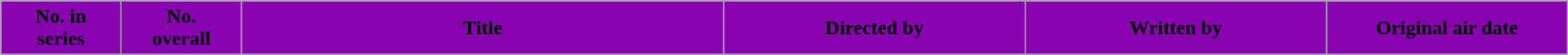<table class="wikitable plainrowheaders" style="width:100%; margin:auto; background:#FFFFF;">
<tr>
<th scope="col"  style="background:#8904b1; color:#000; width:7.69%;">No. in<br>series</th>
<th scope="col"  style="background:#8904b1; color:#000; width:7.69%;">No.<br>overall</th>
<th scope="col"  style="background:#8904b1; color:#000; width:30.77%;">Title</th>
<th scope="col"  style="background:#8904b1; color:#000; width:19.23%;">Directed by</th>
<th scope="col"  style="background:#8904b1; color:#000; width:19.23%;">Written by</th>
<th scope="col"  style="background:#8904b1; color:#000; width:15.38%;">Original air date</th>
</tr>
<tr>
</tr>
</table>
